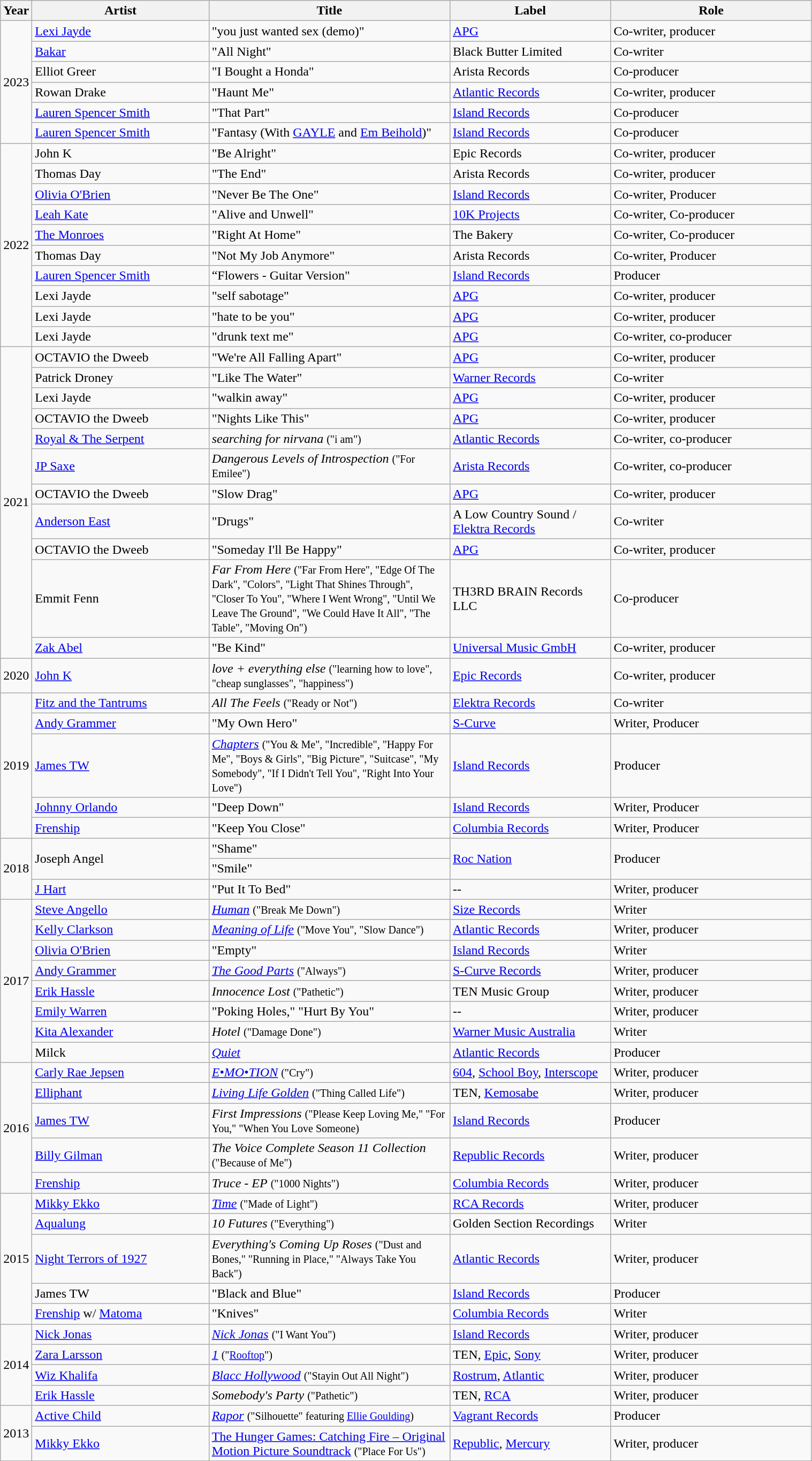<table style="width: 80%;" | class="wikitable sortable">
<tr>
<th width=2%>Year</th>
<th width=22%>Artist</th>
<th width=30%>Title</th>
<th width=20%>Label</th>
<th width=25%>Role</th>
</tr>
<tr>
<td rowspan="6">2023</td>
<td><a href='#'>Lexi Jayde</a></td>
<td>"you just wanted sex (demo)"</td>
<td><a href='#'>APG</a></td>
<td>Co-writer, producer</td>
</tr>
<tr>
<td><a href='#'>Bakar</a></td>
<td>"All Night"</td>
<td>Black Butter Limited</td>
<td>Co-writer</td>
</tr>
<tr>
<td>Elliot Greer</td>
<td>"I Bought a Honda"</td>
<td>Arista Records</td>
<td>Co-producer</td>
</tr>
<tr>
<td>Rowan Drake</td>
<td>"Haunt Me"</td>
<td><a href='#'>Atlantic Records</a></td>
<td>Co-writer, producer</td>
</tr>
<tr>
<td><a href='#'>Lauren Spencer Smith</a></td>
<td>"That Part"</td>
<td><a href='#'>Island Records</a></td>
<td>Co-producer</td>
</tr>
<tr>
<td><a href='#'>Lauren Spencer Smith</a></td>
<td>"Fantasy (With <a href='#'>GAYLE</a> and <a href='#'>Em Beihold</a>)"</td>
<td><a href='#'>Island Records</a></td>
<td>Co-producer</td>
</tr>
<tr>
<td rowspan="10">2022</td>
<td>John K</td>
<td>"Be Alright"</td>
<td>Epic Records</td>
<td>Co-writer, producer</td>
</tr>
<tr>
<td>Thomas Day</td>
<td>"The End"</td>
<td>Arista Records</td>
<td>Co-writer, producer</td>
</tr>
<tr>
<td><a href='#'>Olivia O'Brien</a></td>
<td>"Never Be The One"</td>
<td><a href='#'>Island Records</a></td>
<td>Co-writer, Producer</td>
</tr>
<tr>
<td><a href='#'>Leah Kate</a></td>
<td>"Alive and Unwell"</td>
<td><a href='#'>10K Projects</a></td>
<td>Co-writer, Co-producer</td>
</tr>
<tr>
<td><a href='#'>The Monroes</a></td>
<td>"Right At Home"</td>
<td>The Bakery</td>
<td>Co-writer, Co-producer</td>
</tr>
<tr>
<td>Thomas Day</td>
<td>"Not My Job Anymore"</td>
<td>Arista Records</td>
<td>Co-writer, Producer</td>
</tr>
<tr>
<td><a href='#'>Lauren Spencer Smith</a></td>
<td>“Flowers - Guitar Version"</td>
<td><a href='#'>Island Records</a></td>
<td>Producer</td>
</tr>
<tr>
<td>Lexi Jayde</td>
<td>"self sabotage"</td>
<td><a href='#'>APG</a></td>
<td>Co-writer, producer</td>
</tr>
<tr>
<td>Lexi Jayde</td>
<td>"hate to be you"</td>
<td><a href='#'>APG</a></td>
<td>Co-writer, producer</td>
</tr>
<tr>
<td>Lexi Jayde</td>
<td>"drunk text me"</td>
<td><a href='#'>APG</a></td>
<td>Co-writer, co-producer</td>
</tr>
<tr>
<td rowspan="11">2021</td>
<td>OCTAVIO the Dweeb</td>
<td>"We're All Falling Apart"</td>
<td><a href='#'>APG</a></td>
<td>Co-writer, producer</td>
</tr>
<tr>
<td>Patrick Droney</td>
<td>"Like The Water"</td>
<td><a href='#'>Warner Records</a></td>
<td>Co-writer</td>
</tr>
<tr>
<td>Lexi Jayde</td>
<td>"walkin away"</td>
<td><a href='#'>APG</a></td>
<td>Co-writer, producer</td>
</tr>
<tr>
<td>OCTAVIO the Dweeb</td>
<td>"Nights Like This"</td>
<td><a href='#'>APG</a></td>
<td>Co-writer, producer</td>
</tr>
<tr>
<td><a href='#'>Royal & The Serpent</a></td>
<td><em>searching for nirvana</em> <small>("i am")</small></td>
<td><a href='#'>Atlantic Records</a></td>
<td>Co-writer, co-producer</td>
</tr>
<tr>
<td><a href='#'>JP Saxe</a></td>
<td><em>Dangerous Levels of Introspection</em> <small>("For Emilee")</small></td>
<td><a href='#'>Arista Records</a></td>
<td>Co-writer, co-producer</td>
</tr>
<tr>
<td>OCTAVIO the Dweeb</td>
<td>"Slow Drag"</td>
<td><a href='#'>APG</a></td>
<td>Co-writer, producer</td>
</tr>
<tr>
<td><a href='#'>Anderson East</a></td>
<td>"Drugs"</td>
<td>A Low Country Sound / <a href='#'>Elektra Records</a></td>
<td>Co-writer</td>
</tr>
<tr>
<td>OCTAVIO the Dweeb</td>
<td>"Someday I'll Be Happy"</td>
<td><a href='#'>APG</a></td>
<td>Co-writer, producer</td>
</tr>
<tr>
<td>Emmit Fenn</td>
<td><em>Far From Here</em> <small>("Far From Here", "Edge Of The Dark", "Colors", "Light That Shines Through", "Closer To You", "Where I Went Wrong", "Until We Leave The Ground", "We Could Have It All", "The Table", "Moving On")</small></td>
<td>TH3RD BRAIN Records LLC</td>
<td>Co-producer</td>
</tr>
<tr>
<td><a href='#'>Zak Abel</a></td>
<td>"Be Kind"</td>
<td><a href='#'>Universal Music GmbH</a></td>
<td>Co-writer, producer</td>
</tr>
<tr>
<td>2020</td>
<td><a href='#'>John K</a></td>
<td><em>love + everything else</em> <small>("learning how to love", "cheap sunglasses", "happiness")</small></td>
<td><a href='#'>Epic Records</a></td>
<td>Co-writer, producer</td>
</tr>
<tr>
<td rowspan="5">2019</td>
<td><a href='#'>Fitz and the Tantrums</a></td>
<td><em>All The Feels</em> <small>("Ready or Not")</small></td>
<td><a href='#'>Elektra Records</a></td>
<td>Co-writer</td>
</tr>
<tr>
<td><a href='#'>Andy Grammer</a></td>
<td>"My Own Hero"</td>
<td><a href='#'>S-Curve</a></td>
<td>Writer, Producer</td>
</tr>
<tr>
<td><a href='#'>James TW</a></td>
<td><a href='#'><em>Chapters</em></a> <small>("You & Me", "Incredible", "Happy For Me", "Boys & Girls", "Big Picture", "Suitcase", "My Somebody", "If I Didn't Tell You", "Right Into Your Love")</small></td>
<td><a href='#'>Island Records</a></td>
<td>Producer</td>
</tr>
<tr>
<td><a href='#'>Johnny Orlando</a></td>
<td>"Deep Down"</td>
<td><a href='#'>Island Records</a></td>
<td>Writer, Producer</td>
</tr>
<tr>
<td><a href='#'>Frenship</a></td>
<td>"Keep You Close"</td>
<td><a href='#'>Columbia Records</a></td>
<td>Writer, Producer</td>
</tr>
<tr>
<td rowspan="3">2018</td>
<td rowspan="2">Joseph Angel</td>
<td>"Shame"</td>
<td rowspan="2"><a href='#'>Roc Nation</a></td>
<td rowspan="2">Producer</td>
</tr>
<tr>
<td>"Smile"</td>
</tr>
<tr>
<td><a href='#'>J Hart</a></td>
<td>"Put It To Bed"</td>
<td>--</td>
<td>Writer, producer</td>
</tr>
<tr>
<td rowspan=8>2017</td>
<td><a href='#'>Steve Angello</a></td>
<td><em><a href='#'>Human</a></em> <small>("Break Me Down")</small></td>
<td><a href='#'>Size Records</a></td>
<td>Writer</td>
</tr>
<tr>
<td><a href='#'>Kelly Clarkson</a></td>
<td><em><a href='#'>Meaning of Life</a></em> <small>("Move You", "Slow Dance")</small></td>
<td><a href='#'>Atlantic Records</a></td>
<td>Writer, producer</td>
</tr>
<tr>
<td><a href='#'>Olivia O'Brien</a></td>
<td>"Empty"</td>
<td><a href='#'>Island Records</a></td>
<td>Writer</td>
</tr>
<tr>
<td><a href='#'>Andy Grammer</a></td>
<td><em><a href='#'>The Good Parts</a></em> <small>("Always")</small></td>
<td><a href='#'>S-Curve Records</a></td>
<td>Writer, producer</td>
</tr>
<tr>
<td><a href='#'>Erik Hassle</a></td>
<td><em>Innocence Lost</em> <small>("Pathetic")</small></td>
<td>TEN Music Group</td>
<td>Writer, producer</td>
</tr>
<tr>
<td><a href='#'>Emily Warren</a></td>
<td>"Poking Holes," "Hurt By You"</td>
<td>--</td>
<td>Writer, producer</td>
</tr>
<tr>
<td><a href='#'>Kita Alexander</a></td>
<td><em>Hotel</em> <small>("Damage Done")</small></td>
<td><a href='#'>Warner Music Australia</a></td>
<td>Writer</td>
</tr>
<tr>
<td>Milck</td>
<td><a href='#'><em>Quiet</em></a></td>
<td><a href='#'>Atlantic Records</a></td>
<td>Producer</td>
</tr>
<tr>
<td rowspan=5>2016</td>
<td><a href='#'>Carly Rae Jepsen</a></td>
<td><em><a href='#'>E•MO•TION</a></em> <small>("Cry")</small></td>
<td><a href='#'>604</a>, <a href='#'>School Boy</a>, <a href='#'>Interscope</a></td>
<td>Writer, producer</td>
</tr>
<tr>
<td><a href='#'>Elliphant</a></td>
<td><em><a href='#'>Living Life Golden</a></em> <small>("Thing Called Life")</small></td>
<td>TEN, <a href='#'>Kemosabe</a></td>
<td>Writer, producer</td>
</tr>
<tr>
<td><a href='#'>James TW</a></td>
<td><em>First Impressions</em> <small>("Please Keep Loving Me," "For You," "When You Love Someone)</small></td>
<td><a href='#'>Island Records</a></td>
<td>Producer</td>
</tr>
<tr>
<td><a href='#'>Billy Gilman</a></td>
<td><em>The Voice Complete Season 11 Collection</em> <small>("Because of Me")</small></td>
<td><a href='#'>Republic Records</a></td>
<td>Writer, producer</td>
</tr>
<tr>
<td><a href='#'>Frenship</a></td>
<td><em>Truce - EP</em> <small>("1000 Nights")</small></td>
<td><a href='#'>Columbia Records</a></td>
<td>Writer, producer</td>
</tr>
<tr>
<td rowspan=5>2015</td>
<td><a href='#'>Mikky Ekko</a></td>
<td><em><a href='#'>Time</a></em> <small>("Made of Light")</small></td>
<td><a href='#'>RCA Records</a></td>
<td>Writer, producer</td>
</tr>
<tr>
<td><a href='#'>Aqualung</a></td>
<td><em>10 Futures</em> <small>("Everything")</small></td>
<td>Golden Section Recordings</td>
<td>Writer</td>
</tr>
<tr>
<td><a href='#'>Night Terrors of 1927</a></td>
<td><em>Everything's Coming Up Roses</em> <small>("Dust and Bones," "Running in Place," "Always Take You Back")</small></td>
<td><a href='#'>Atlantic Records</a></td>
<td>Writer, producer</td>
</tr>
<tr>
<td>James TW</td>
<td>"Black and Blue"</td>
<td><a href='#'>Island Records</a></td>
<td>Producer</td>
</tr>
<tr>
<td><a href='#'>Frenship</a> w/ <a href='#'>Matoma</a></td>
<td>"Knives"</td>
<td><a href='#'>Columbia Records</a></td>
<td>Writer</td>
</tr>
<tr>
<td rowspan=4>2014</td>
<td><a href='#'>Nick Jonas</a></td>
<td><em><a href='#'>Nick Jonas</a></em> <small>("I Want You")</small></td>
<td><a href='#'>Island Records</a></td>
<td>Writer, producer</td>
</tr>
<tr>
<td><a href='#'>Zara Larsson</a></td>
<td><em><a href='#'>1</a></em> <small>("<a href='#'>Rooftop</a>")</small></td>
<td>TEN, <a href='#'>Epic</a>, <a href='#'>Sony</a></td>
<td>Writer, producer</td>
</tr>
<tr>
<td><a href='#'>Wiz Khalifa</a></td>
<td><em><a href='#'>Blacc Hollywood</a></em> <small>("Stayin Out All Night")</small></td>
<td><a href='#'>Rostrum</a>, <a href='#'>Atlantic</a></td>
<td>Writer, producer</td>
</tr>
<tr>
<td><a href='#'>Erik Hassle</a></td>
<td><em>Somebody's Party</em> <small>("Pathetic")</small></td>
<td>TEN, <a href='#'>RCA</a></td>
<td>Writer, producer</td>
</tr>
<tr>
<td rowspan=2>2013</td>
<td><a href='#'>Active Child</a></td>
<td><em><a href='#'>Rapor</a></em> <small>("Silhouette" featuring <a href='#'>Ellie Goulding</a>)</small></td>
<td><a href='#'>Vagrant Records</a></td>
<td>Producer</td>
</tr>
<tr>
<td><a href='#'>Mikky Ekko</a></td>
<td><a href='#'>The Hunger Games: Catching Fire – Original Motion Picture Soundtrack</a> <small>("Place For Us")</small></td>
<td><a href='#'>Republic</a>, <a href='#'>Mercury</a></td>
<td>Writer, producer</td>
</tr>
<tr>
</tr>
</table>
